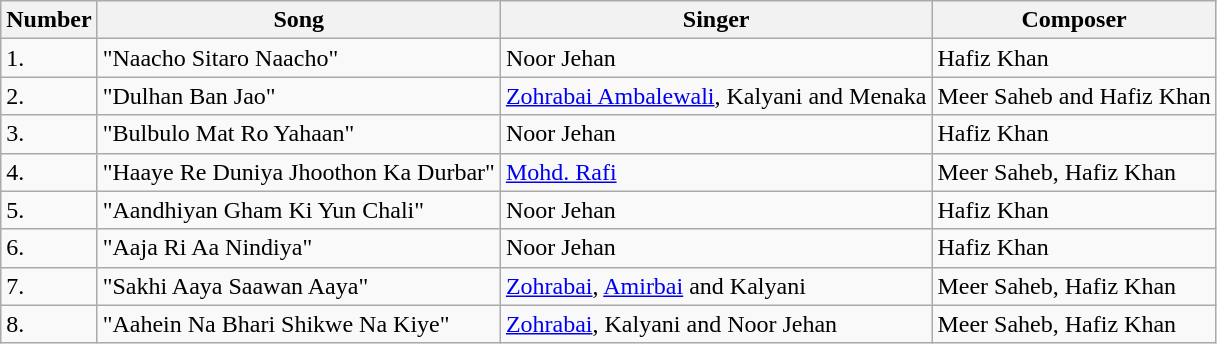<table class="wikitable">
<tr>
<th>Number</th>
<th>Song</th>
<th>Singer</th>
<th>Composer</th>
</tr>
<tr>
<td>1.</td>
<td>"Naacho Sitaro Naacho"</td>
<td>Noor Jehan</td>
<td>Hafiz Khan</td>
</tr>
<tr>
<td>2.</td>
<td>"Dulhan Ban Jao"</td>
<td><a href='#'>Zohrabai Ambalewali</a>, Kalyani and Menaka</td>
<td>Meer Saheb and Hafiz Khan</td>
</tr>
<tr>
<td>3.</td>
<td>"Bulbulo Mat Ro Yahaan"</td>
<td>Noor Jehan</td>
<td>Hafiz Khan</td>
</tr>
<tr>
<td>4.</td>
<td>"Haaye Re Duniya Jhoothon Ka Durbar"</td>
<td><a href='#'>Mohd. Rafi</a></td>
<td>Meer Saheb, Hafiz Khan</td>
</tr>
<tr>
<td>5.</td>
<td>"Aandhiyan Gham Ki Yun Chali"</td>
<td>Noor Jehan</td>
<td>Hafiz Khan</td>
</tr>
<tr>
<td>6.</td>
<td>"Aaja Ri Aa Nindiya"</td>
<td>Noor Jehan</td>
<td>Hafiz Khan</td>
</tr>
<tr>
<td>7.</td>
<td>"Sakhi Aaya Saawan Aaya"</td>
<td><a href='#'>Zohrabai</a>, <a href='#'>Amirbai</a> and Kalyani</td>
<td>Meer Saheb, Hafiz Khan</td>
</tr>
<tr>
<td>8.</td>
<td>"Aahein Na Bhari Shikwe Na Kiye"</td>
<td><a href='#'>Zohrabai</a>,  Kalyani and Noor Jehan</td>
<td>Meer Saheb, Hafiz Khan</td>
</tr>
</table>
